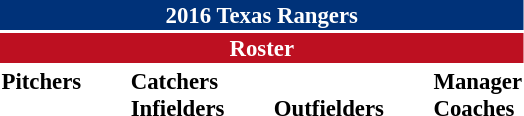<table class="toccolours" style="font-size: 95%;">
<tr>
<th colspan="10" style="background:#003279; color:#fff; text-align:center;">2016 Texas Rangers</th>
</tr>
<tr>
<td colspan="10" style="background:#bd1021; color:white; text-align:center;"><strong>Roster</strong></td>
</tr>
<tr>
<td valign="top"><strong>Pitchers</strong><br>



























</td>
<td style="width:25px;"></td>
<td valign="top"><strong>Catchers</strong><br>




<strong>Infielders</strong>







</td>
<td width="25px"></td>
<td valign="top"><br><strong>Outfielders</strong>









</td>
<td style="width:25px;"></td>
<td valign="top"><strong>Manager</strong><br>
<strong>Coaches</strong>
 
 
 
 
 
 
 
 
 
 
 </td>
</tr>
</table>
